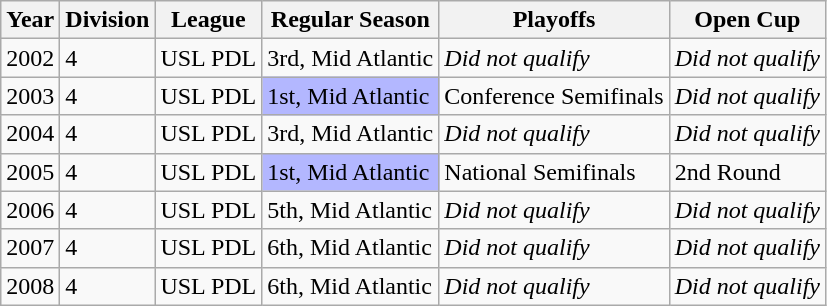<table class="wikitable">
<tr>
<th>Year</th>
<th>Division</th>
<th>League</th>
<th>Regular Season</th>
<th>Playoffs</th>
<th>Open Cup</th>
</tr>
<tr>
<td>2002</td>
<td>4</td>
<td>USL PDL</td>
<td>3rd, Mid Atlantic</td>
<td><em>Did not qualify</em></td>
<td><em>Did not qualify</em></td>
</tr>
<tr>
<td>2003</td>
<td>4</td>
<td>USL PDL</td>
<td bgcolor="B3B7FF">1st, Mid Atlantic</td>
<td>Conference Semifinals</td>
<td><em>Did not qualify</em></td>
</tr>
<tr>
<td>2004</td>
<td>4</td>
<td>USL PDL</td>
<td>3rd, Mid Atlantic</td>
<td><em>Did not qualify</em></td>
<td><em>Did not qualify</em></td>
</tr>
<tr>
<td>2005</td>
<td>4</td>
<td>USL PDL</td>
<td bgcolor="B3B7FF">1st, Mid Atlantic</td>
<td>National Semifinals</td>
<td>2nd Round</td>
</tr>
<tr>
<td>2006</td>
<td>4</td>
<td>USL PDL</td>
<td>5th, Mid Atlantic</td>
<td><em>Did not qualify</em></td>
<td><em>Did not qualify</em></td>
</tr>
<tr>
<td>2007</td>
<td>4</td>
<td>USL PDL</td>
<td>6th, Mid Atlantic</td>
<td><em>Did not qualify</em></td>
<td><em>Did not qualify</em></td>
</tr>
<tr>
<td>2008</td>
<td>4</td>
<td>USL PDL</td>
<td>6th, Mid Atlantic</td>
<td><em>Did not qualify</em></td>
<td><em>Did not qualify</em></td>
</tr>
</table>
